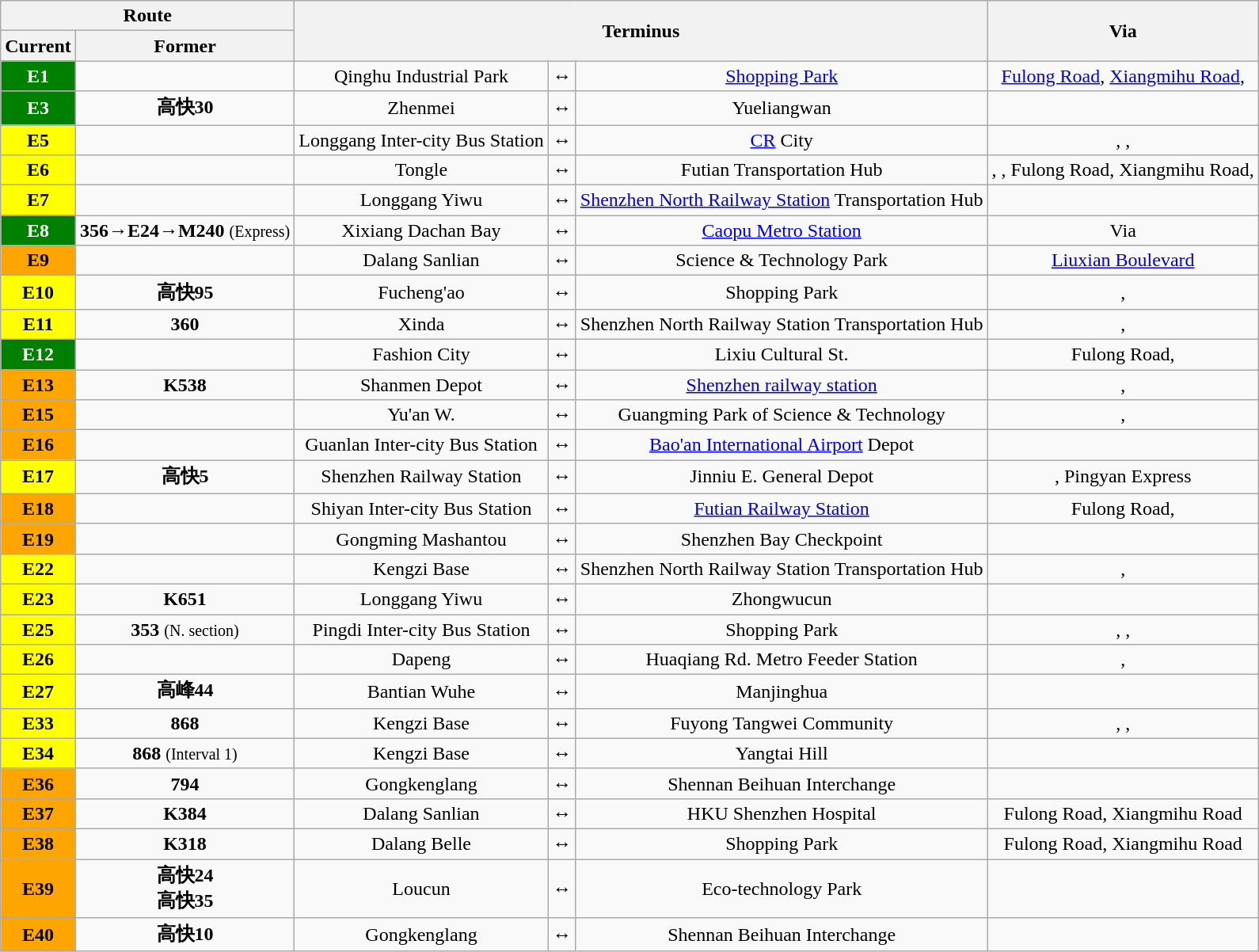<table class="wikitable" style="text-align: center;">
<tr>
<th colspan="2">Route</th>
<th colspan="3" rowspan="2">Terminus</th>
<th rowspan="2">Via</th>
</tr>
<tr>
<th>Current</th>
<th>Former</th>
</tr>
<tr>
<td span style="background:green;color:white"><strong>E1</strong></td>
<td></td>
<td>Qinghu Industrial Park</td>
<td>↔</td>
<td><a href='#'>Shopping Park</a></td>
<td><a href='#'>Fulong Road</a>, <a href='#'>Xiangmihu Road</a>, </td>
</tr>
<tr>
<td span style="background:green;color:white"><strong>E3</strong></td>
<td><strong>高快30</strong></td>
<td>Zhenmei</td>
<td>↔</td>
<td>Yueliangwan</td>
<td></td>
</tr>
<tr>
<td span style="background:yellow;color:black"><strong>E5</strong></td>
<td></td>
<td>Longgang Inter-city Bus Station</td>
<td>↔</td>
<td><a href='#'>CR</a> City</td>
<td>, , </td>
</tr>
<tr>
<td span style="background:yellow;color:black"><strong>E6</strong></td>
<td></td>
<td>Tongle</td>
<td>↔</td>
<td>Futian Transportation Hub</td>
<td>, , Fulong Road, Xiangmihu Road, </td>
</tr>
<tr>
<td span style="background:yellow;color:black"><strong>E7</strong></td>
<td></td>
<td>Longgang Yiwu</td>
<td>↔</td>
<td><a href='#'>Shenzhen North Railway Station</a> Transportation Hub</td>
<td></td>
</tr>
<tr>
<td span style="background:green;color:white"><strong>E8</strong></td>
<td><strong>356</strong>→<strong>E24</strong>→<strong>M240</strong> <small>(Express)</small></td>
<td>Xixiang Dachan Bay</td>
<td>↔</td>
<td><a href='#'>Caopu Metro Station</a></td>
<td>Via </td>
</tr>
<tr>
<td span style="background:orange;color:black"><strong>E9</strong></td>
<td></td>
<td>Dalang Sanlian</td>
<td>↔</td>
<td>Science & Technology Park</td>
<td><a href='#'>Liuxian Boulevard</a></td>
</tr>
<tr>
<td span style="background:yellow;color:black"><strong>E10</strong></td>
<td><strong>高快95</strong></td>
<td>Fucheng'ao</td>
<td>↔</td>
<td>Shopping Park</td>
<td>, </td>
</tr>
<tr>
<td style="background:yellow;color:black" span><strong>E11</strong></td>
<td><strong>360</strong></td>
<td>Xinda</td>
<td>↔</td>
<td>Shenzhen North Railway Station Transportation Hub</td>
<td>, </td>
</tr>
<tr>
<td span style="background:green;color:white"><strong>E12</strong></td>
<td></td>
<td>Fashion City</td>
<td>↔</td>
<td>Lixiu Cultural St.</td>
<td>Fulong Road, </td>
</tr>
<tr>
<td span style="background:orange;color:black"><strong>E13</strong></td>
<td><strong>K538</strong></td>
<td>Shanmen Depot</td>
<td>↔</td>
<td><a href='#'>Shenzhen railway station</a></td>
<td>, </td>
</tr>
<tr>
<td span style="background:orange;color:black"><strong>E15</strong></td>
<td></td>
<td>Yu'an W.</td>
<td>↔</td>
<td>Guangming Park of Science & Technology</td>
<td>, </td>
</tr>
<tr>
<td span style="background:orange;color:black"><strong>E16</strong></td>
<td></td>
<td>Guanlan Inter-city Bus Station</td>
<td>↔</td>
<td><a href='#'>Bao'an International Airport</a> Depot</td>
<td></td>
</tr>
<tr>
<td span style="background:yellow;color:black"><strong>E17</strong></td>
<td><strong>高快5</strong></td>
<td>Shenzhen Railway Station</td>
<td>↔</td>
<td>Jinniu E. General Depot</td>
<td>, Pingyan Express</td>
</tr>
<tr>
<td span style="background:orange;color:black"><strong>E18</strong></td>
<td></td>
<td>Shiyan Inter-city Bus Station</td>
<td>↔</td>
<td><a href='#'>Futian Railway Station</a></td>
<td>Fulong Road, </td>
</tr>
<tr>
<td span style="background:orange;color:black"><strong>E19</strong></td>
<td></td>
<td>Gongming Mashantou</td>
<td>↔</td>
<td>Shenzhen Bay Checkpoint</td>
<td></td>
</tr>
<tr>
<td span style="background:yellow;color:black"><strong>E22</strong></td>
<td></td>
<td>Kengzi Base</td>
<td>↔</td>
<td>Shenzhen North Railway Station Transportation Hub</td>
<td>, </td>
</tr>
<tr>
<td span style="background:yellow;color:black"><strong>E23</strong></td>
<td><strong>K651</strong></td>
<td>Longgang Yiwu</td>
<td>↔</td>
<td>Zhongwucun</td>
<td></td>
</tr>
<tr>
<td span style="background:yellow;color:black"><strong>E25</strong></td>
<td><strong>353</strong> <small>(N. section)</small></td>
<td>Pingdi Inter-city Bus Station</td>
<td>↔</td>
<td>Shopping Park</td>
<td>, , </td>
</tr>
<tr>
<td span style="background:yellow;color:black"><strong>E26</strong></td>
<td></td>
<td>Dapeng</td>
<td>↔</td>
<td>Huaqiang Rd. Metro Feeder Station</td>
<td>, </td>
</tr>
<tr>
<td span style="background:yellow;color:black"><strong>E27</strong></td>
<td><strong>高峰44</strong></td>
<td>Bantian Wuhe</td>
<td>↔</td>
<td>Manjinghua</td>
<td></td>
</tr>
<tr>
<td span style="background:yellow;color:black"><strong>E33</strong></td>
<td><strong>868</strong></td>
<td>Kengzi Base</td>
<td>↔</td>
<td>Fuyong Tangwei Community</td>
<td>, , </td>
</tr>
<tr>
<td span style="background:yellow;color:black"><strong>E34</strong></td>
<td><strong>868</strong> <small>(Interval 1)</small></td>
<td>Kengzi Base</td>
<td>↔</td>
<td>Yangtai Hill</td>
<td></td>
</tr>
<tr>
<td span style="background:orange;color:black"><strong>E36</strong></td>
<td><strong>794</strong></td>
<td>Gongkenglang</td>
<td>↔</td>
<td>Shennan Beihuan Interchange</td>
<td></td>
</tr>
<tr>
<td span style="background:orange;color:black"><strong>E37</strong></td>
<td><strong>K384</strong></td>
<td>Dalang Sanlian</td>
<td>↔</td>
<td>HKU Shenzhen Hospital</td>
<td>Fulong Road, Xiangmihu Road </td>
</tr>
<tr>
<td span style="background:orange;color:black"><strong>E38</strong></td>
<td><strong>K318</strong></td>
<td>Dalang Belle</td>
<td>↔</td>
<td>Shopping Park</td>
<td>Fulong Road, Xiangmihu Road </td>
</tr>
<tr>
<td span style="background:orange;color:black"><strong>E39</strong></td>
<td><strong>高快24</strong><br><strong>高快35</strong></td>
<td>Loucun</td>
<td>↔</td>
<td>Eco-technology Park</td>
<td></td>
</tr>
<tr>
<td span style="background:orange;color:black"><strong>E40</strong></td>
<td><strong>高快10</strong></td>
<td>Gongkenglang</td>
<td>↔</td>
<td>Shennan Beihuan Interchange</td>
<td></td>
</tr>
</table>
